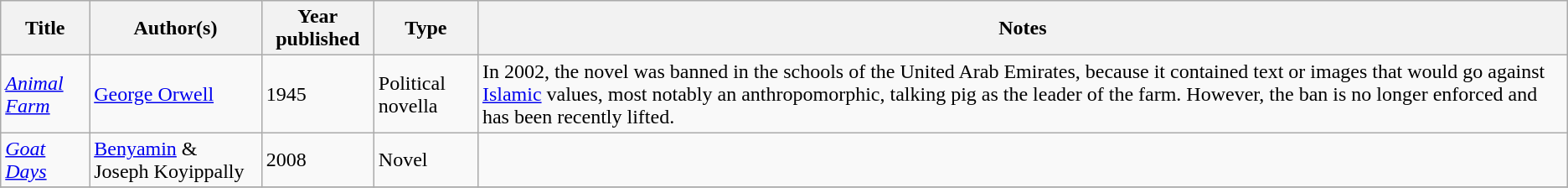<table class="wikitable sortable">
<tr>
<th>Title</th>
<th>Author(s)</th>
<th>Year published</th>
<th>Type</th>
<th class="unsortable">Notes</th>
</tr>
<tr>
<td><em><a href='#'>Animal Farm</a></em></td>
<td><a href='#'>George Orwell</a></td>
<td>1945</td>
<td>Political novella</td>
<td>In 2002, the novel was banned in the schools of the United Arab Emirates, because it contained text or images that would go against <a href='#'>Islamic</a> values, most notably an anthropomorphic, talking pig as the leader of the farm. However, the ban is no longer enforced and has been recently lifted.</td>
</tr>
<tr>
<td><em><a href='#'>Goat Days</a></em></td>
<td><a href='#'>Benyamin</a> & Joseph Koyippally</td>
<td>2008</td>
<td>Novel</td>
<td></td>
</tr>
<tr>
</tr>
</table>
